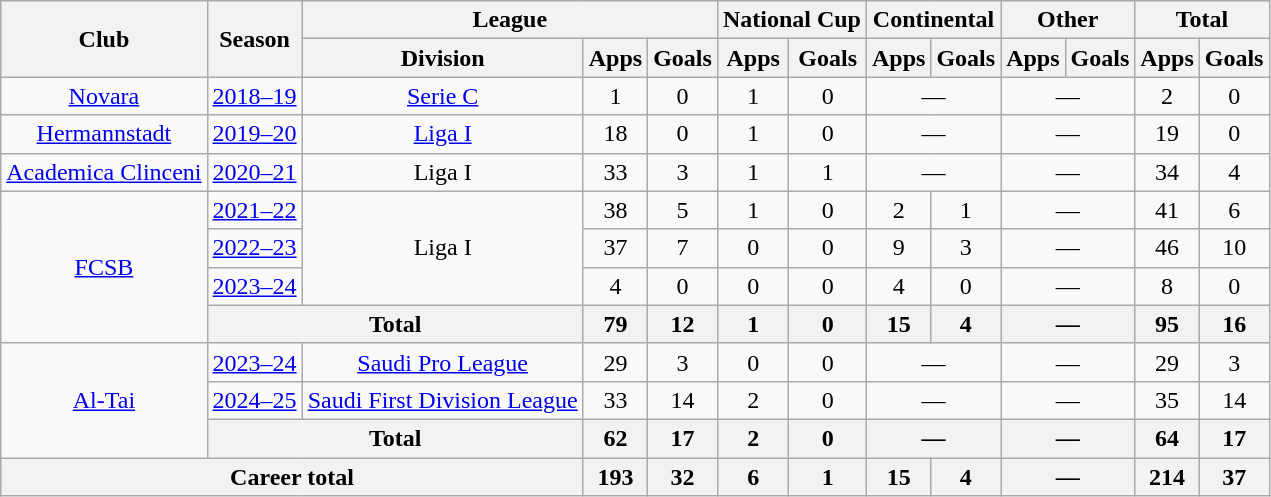<table class="wikitable" style="text-align:center">
<tr>
<th rowspan="2">Club</th>
<th rowspan="2">Season</th>
<th colspan="3">League</th>
<th colspan="2">National Cup</th>
<th colspan="2">Continental</th>
<th colspan="2">Other</th>
<th colspan="3">Total</th>
</tr>
<tr>
<th>Division</th>
<th>Apps</th>
<th>Goals</th>
<th>Apps</th>
<th>Goals</th>
<th>Apps</th>
<th>Goals</th>
<th>Apps</th>
<th>Goals</th>
<th>Apps</th>
<th>Goals</th>
</tr>
<tr>
<td><a href='#'>Novara</a></td>
<td><a href='#'>2018–19</a></td>
<td><a href='#'>Serie C</a></td>
<td>1</td>
<td>0</td>
<td>1</td>
<td>0</td>
<td colspan="2">—</td>
<td colspan="2">—</td>
<td>2</td>
<td>0</td>
</tr>
<tr>
<td><a href='#'>Hermannstadt</a></td>
<td><a href='#'>2019–20</a></td>
<td><a href='#'>Liga I</a></td>
<td>18</td>
<td>0</td>
<td>1</td>
<td>0</td>
<td colspan="2">—</td>
<td colspan="2">—</td>
<td>19</td>
<td>0</td>
</tr>
<tr>
<td><a href='#'>Academica Clinceni</a></td>
<td><a href='#'>2020–21</a></td>
<td>Liga I</td>
<td>33</td>
<td>3</td>
<td>1</td>
<td>1</td>
<td colspan="2">—</td>
<td colspan="2">—</td>
<td>34</td>
<td>4</td>
</tr>
<tr>
<td rowspan="4"><a href='#'>FCSB</a></td>
<td><a href='#'>2021–22</a></td>
<td rowspan="3">Liga I</td>
<td>38</td>
<td>5</td>
<td>1</td>
<td>0</td>
<td>2</td>
<td>1</td>
<td colspan="2">—</td>
<td>41</td>
<td>6</td>
</tr>
<tr>
<td><a href='#'>2022–23</a></td>
<td>37</td>
<td>7</td>
<td>0</td>
<td>0</td>
<td>9</td>
<td>3</td>
<td colspan="2">—</td>
<td>46</td>
<td>10</td>
</tr>
<tr>
<td><a href='#'>2023–24</a></td>
<td>4</td>
<td>0</td>
<td>0</td>
<td>0</td>
<td>4</td>
<td>0</td>
<td colspan="2">—</td>
<td>8</td>
<td>0</td>
</tr>
<tr>
<th colspan="2">Total</th>
<th>79</th>
<th>12</th>
<th>1</th>
<th>0</th>
<th>15</th>
<th>4</th>
<th colspan="2">—</th>
<th>95</th>
<th>16</th>
</tr>
<tr>
<td rowspan="3"><a href='#'>Al-Tai</a></td>
<td><a href='#'>2023–24</a></td>
<td><a href='#'>Saudi Pro League</a></td>
<td>29</td>
<td>3</td>
<td>0</td>
<td>0</td>
<td colspan="2">—</td>
<td colspan="2">—</td>
<td>29</td>
<td>3</td>
</tr>
<tr>
<td><a href='#'>2024–25</a></td>
<td><a href='#'>Saudi First Division League</a></td>
<td>33</td>
<td>14</td>
<td>2</td>
<td>0</td>
<td colspan="2">—</td>
<td colspan="2">—</td>
<td>35</td>
<td>14</td>
</tr>
<tr>
<th colspan="2">Total</th>
<th>62</th>
<th>17</th>
<th>2</th>
<th>0</th>
<th colspan="2">—</th>
<th colspan="2">—</th>
<th>64</th>
<th>17</th>
</tr>
<tr>
<th colspan="3">Career total</th>
<th>193</th>
<th>32</th>
<th>6</th>
<th>1</th>
<th>15</th>
<th>4</th>
<th colspan="2">—</th>
<th>214</th>
<th>37</th>
</tr>
</table>
